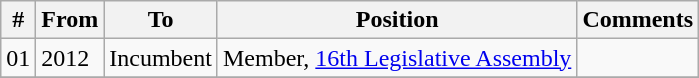<table class="wikitable sortable">
<tr>
<th>#</th>
<th>From</th>
<th>To</th>
<th>Position</th>
<th>Comments</th>
</tr>
<tr>
<td>01</td>
<td>2012</td>
<td>Incumbent</td>
<td>Member, <a href='#'>16th Legislative Assembly</a></td>
<td></td>
</tr>
<tr>
</tr>
</table>
